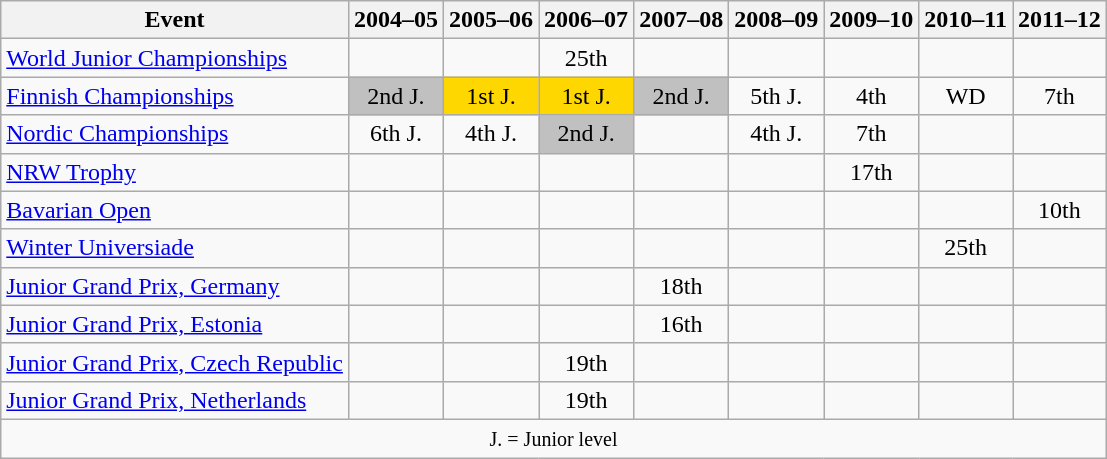<table class="wikitable" style="text-align:center">
<tr>
<th>Event</th>
<th>2004–05</th>
<th>2005–06</th>
<th>2006–07</th>
<th>2007–08</th>
<th>2008–09</th>
<th>2009–10</th>
<th>2010–11</th>
<th>2011–12</th>
</tr>
<tr>
<td align=left><a href='#'>World Junior Championships</a></td>
<td></td>
<td></td>
<td>25th</td>
<td></td>
<td></td>
<td></td>
<td></td>
<td></td>
</tr>
<tr>
<td align=left><a href='#'>Finnish Championships</a></td>
<td bgcolor=silver>2nd J.</td>
<td bgcolor=gold>1st J.</td>
<td bgcolor=gold>1st J.</td>
<td bgcolor=silver>2nd J.</td>
<td>5th J.</td>
<td>4th</td>
<td>WD</td>
<td>7th</td>
</tr>
<tr>
<td align=left><a href='#'>Nordic Championships</a></td>
<td>6th J.</td>
<td>4th J.</td>
<td bgcolor=silver>2nd J.</td>
<td></td>
<td>4th J.</td>
<td>7th</td>
<td></td>
<td></td>
</tr>
<tr>
<td align=left><a href='#'>NRW Trophy</a></td>
<td></td>
<td></td>
<td></td>
<td></td>
<td></td>
<td>17th</td>
<td></td>
<td></td>
</tr>
<tr>
<td align=left><a href='#'>Bavarian Open</a></td>
<td></td>
<td></td>
<td></td>
<td></td>
<td></td>
<td></td>
<td></td>
<td>10th</td>
</tr>
<tr>
<td align=left><a href='#'>Winter Universiade</a></td>
<td></td>
<td></td>
<td></td>
<td></td>
<td></td>
<td></td>
<td>25th</td>
<td></td>
</tr>
<tr>
<td align=left><a href='#'>Junior Grand Prix, Germany</a></td>
<td></td>
<td></td>
<td></td>
<td>18th</td>
<td></td>
<td></td>
<td></td>
<td></td>
</tr>
<tr>
<td align=left><a href='#'>Junior Grand Prix, Estonia</a></td>
<td></td>
<td></td>
<td></td>
<td>16th</td>
<td></td>
<td></td>
<td></td>
<td></td>
</tr>
<tr>
<td align=left><a href='#'>Junior Grand Prix, Czech Republic</a></td>
<td></td>
<td></td>
<td>19th</td>
<td></td>
<td></td>
<td></td>
<td></td>
<td></td>
</tr>
<tr>
<td align=left><a href='#'>Junior Grand Prix, Netherlands</a></td>
<td></td>
<td></td>
<td>19th</td>
<td></td>
<td></td>
<td></td>
<td></td>
<td></td>
</tr>
<tr>
<td colspan=9 align=center><small> J. = Junior level </small></td>
</tr>
</table>
